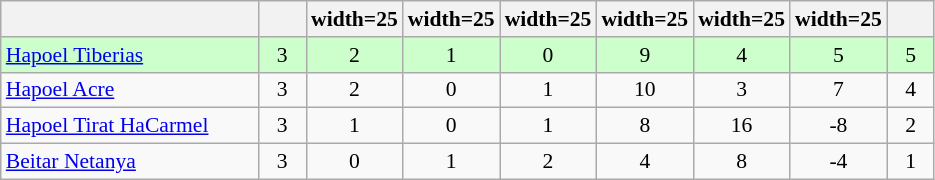<table class="wikitable" style="text-align: center; font-size: 90%;">
<tr>
<th width=165></th>
<th width=25></th>
<th>width=25</th>
<th>width=25</th>
<th>width=25</th>
<th>width=25</th>
<th>width=25</th>
<th>width=25</th>
<th width=25></th>
</tr>
<tr bgcolor="#ccffcc">
<td align="left"><a href='#'>Hapoel Tiberias</a></td>
<td>3</td>
<td>2</td>
<td>1</td>
<td>0</td>
<td>9</td>
<td>4</td>
<td>5</td>
<td>5</td>
</tr>
<tr>
<td align="left"><a href='#'>Hapoel Acre</a></td>
<td>3</td>
<td>2</td>
<td>0</td>
<td>1</td>
<td>10</td>
<td>3</td>
<td>7</td>
<td>4</td>
</tr>
<tr>
<td align="left"><a href='#'>Hapoel Tirat HaCarmel</a></td>
<td>3</td>
<td>1</td>
<td>0</td>
<td>1</td>
<td>8</td>
<td>16</td>
<td>-8</td>
<td>2</td>
</tr>
<tr>
<td align="left"><a href='#'>Beitar Netanya</a></td>
<td>3</td>
<td>0</td>
<td>1</td>
<td>2</td>
<td>4</td>
<td>8</td>
<td>-4</td>
<td>1</td>
</tr>
</table>
